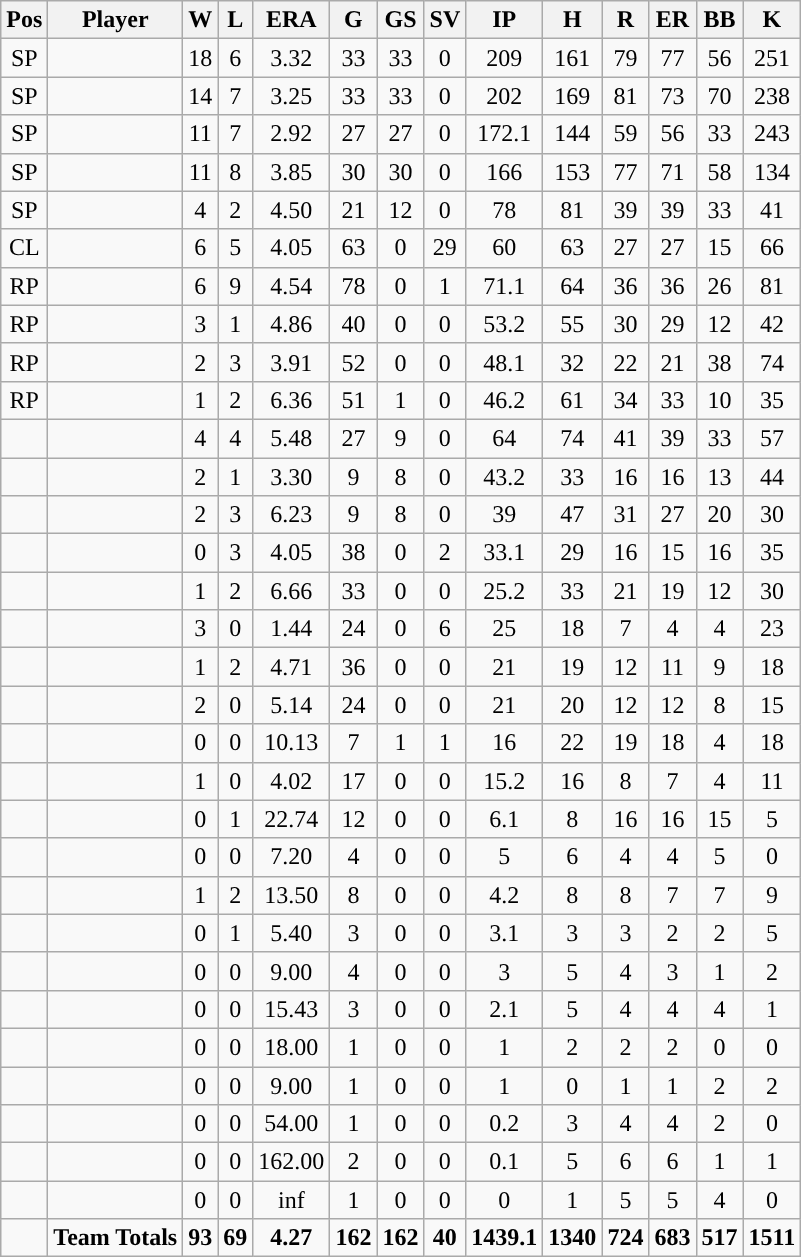<table class="wikitable sortable">
<tr>
<th>Pos</th>
<th>Player</th>
<th>W</th>
<th>L</th>
<th>ERA</th>
<th>G</th>
<th>GS</th>
<th>SV</th>
<th>IP</th>
<th>H</th>
<th>R</th>
<th>ER</th>
<th>BB</th>
<th>K</th>
</tr>
<tr align="center">
<td>SP</td>
<td></td>
<td>18</td>
<td>6</td>
<td>3.32</td>
<td>33</td>
<td>33</td>
<td>0</td>
<td>209</td>
<td>161</td>
<td>79</td>
<td>77</td>
<td>56</td>
<td>251</td>
</tr>
<tr align="center">
<td>SP</td>
<td></td>
<td>14</td>
<td>7</td>
<td>3.25</td>
<td>33</td>
<td>33</td>
<td>0</td>
<td>202</td>
<td>169</td>
<td>81</td>
<td>73</td>
<td>70</td>
<td>238</td>
</tr>
<tr align="center">
<td>SP</td>
<td></td>
<td>11</td>
<td>7</td>
<td>2.92</td>
<td>27</td>
<td>27</td>
<td>0</td>
<td>172.1</td>
<td>144</td>
<td>59</td>
<td>56</td>
<td>33</td>
<td>243</td>
</tr>
<tr align="center">
<td>SP</td>
<td></td>
<td>11</td>
<td>8</td>
<td>3.85</td>
<td>30</td>
<td>30</td>
<td>0</td>
<td>166</td>
<td>153</td>
<td>77</td>
<td>71</td>
<td>58</td>
<td>134</td>
</tr>
<tr align="center">
<td>SP</td>
<td></td>
<td>4</td>
<td>2</td>
<td>4.50</td>
<td>21</td>
<td>12</td>
<td>0</td>
<td>78</td>
<td>81</td>
<td>39</td>
<td>39</td>
<td>33</td>
<td>41</td>
</tr>
<tr align="center">
<td>CL</td>
<td></td>
<td>6</td>
<td>5</td>
<td>4.05</td>
<td>63</td>
<td>0</td>
<td>29</td>
<td>60</td>
<td>63</td>
<td>27</td>
<td>27</td>
<td>15</td>
<td>66</td>
</tr>
<tr align="center">
<td>RP</td>
<td></td>
<td>6</td>
<td>9</td>
<td>4.54</td>
<td>78</td>
<td>0</td>
<td>1</td>
<td>71.1</td>
<td>64</td>
<td>36</td>
<td>36</td>
<td>26</td>
<td>81</td>
</tr>
<tr align="center">
<td>RP</td>
<td></td>
<td>3</td>
<td>1</td>
<td>4.86</td>
<td>40</td>
<td>0</td>
<td>0</td>
<td>53.2</td>
<td>55</td>
<td>30</td>
<td>29</td>
<td>12</td>
<td>42</td>
</tr>
<tr align="center">
<td>RP</td>
<td></td>
<td>2</td>
<td>3</td>
<td>3.91</td>
<td>52</td>
<td>0</td>
<td>0</td>
<td>48.1</td>
<td>32</td>
<td>22</td>
<td>21</td>
<td>38</td>
<td>74</td>
</tr>
<tr align="center">
<td>RP</td>
<td></td>
<td>1</td>
<td>2</td>
<td>6.36</td>
<td>51</td>
<td>1</td>
<td>0</td>
<td>46.2</td>
<td>61</td>
<td>34</td>
<td>33</td>
<td>10</td>
<td>35</td>
</tr>
<tr align="center">
<td></td>
<td></td>
<td>4</td>
<td>4</td>
<td>5.48</td>
<td>27</td>
<td>9</td>
<td>0</td>
<td>64</td>
<td>74</td>
<td>41</td>
<td>39</td>
<td>33</td>
<td>57</td>
</tr>
<tr align="center">
<td></td>
<td></td>
<td>2</td>
<td>1</td>
<td>3.30</td>
<td>9</td>
<td>8</td>
<td>0</td>
<td>43.2</td>
<td>33</td>
<td>16</td>
<td>16</td>
<td>13</td>
<td>44</td>
</tr>
<tr align="center">
<td></td>
<td></td>
<td>2</td>
<td>3</td>
<td>6.23</td>
<td>9</td>
<td>8</td>
<td>0</td>
<td>39</td>
<td>47</td>
<td>31</td>
<td>27</td>
<td>20</td>
<td>30</td>
</tr>
<tr align="center">
<td></td>
<td></td>
<td>0</td>
<td>3</td>
<td>4.05</td>
<td>38</td>
<td>0</td>
<td>2</td>
<td>33.1</td>
<td>29</td>
<td>16</td>
<td>15</td>
<td>16</td>
<td>35</td>
</tr>
<tr align="center">
<td></td>
<td></td>
<td>1</td>
<td>2</td>
<td>6.66</td>
<td>33</td>
<td>0</td>
<td>0</td>
<td>25.2</td>
<td>33</td>
<td>21</td>
<td>19</td>
<td>12</td>
<td>30</td>
</tr>
<tr align="center">
<td></td>
<td></td>
<td>3</td>
<td>0</td>
<td>1.44</td>
<td>24</td>
<td>0</td>
<td>6</td>
<td>25</td>
<td>18</td>
<td>7</td>
<td>4</td>
<td>4</td>
<td>23</td>
</tr>
<tr align="center">
<td></td>
<td></td>
<td>1</td>
<td>2</td>
<td>4.71</td>
<td>36</td>
<td>0</td>
<td>0</td>
<td>21</td>
<td>19</td>
<td>12</td>
<td>11</td>
<td>9</td>
<td>18</td>
</tr>
<tr align="center">
<td></td>
<td></td>
<td>2</td>
<td>0</td>
<td>5.14</td>
<td>24</td>
<td>0</td>
<td>0</td>
<td>21</td>
<td>20</td>
<td>12</td>
<td>12</td>
<td>8</td>
<td>15</td>
</tr>
<tr align="center">
<td></td>
<td></td>
<td>0</td>
<td>0</td>
<td>10.13</td>
<td>7</td>
<td>1</td>
<td>1</td>
<td>16</td>
<td>22</td>
<td>19</td>
<td>18</td>
<td>4</td>
<td>18</td>
</tr>
<tr align="center">
<td></td>
<td></td>
<td>1</td>
<td>0</td>
<td>4.02</td>
<td>17</td>
<td>0</td>
<td>0</td>
<td>15.2</td>
<td>16</td>
<td>8</td>
<td>7</td>
<td>4</td>
<td>11</td>
</tr>
<tr align="center">
<td></td>
<td></td>
<td>0</td>
<td>1</td>
<td>22.74</td>
<td>12</td>
<td>0</td>
<td>0</td>
<td>6.1</td>
<td>8</td>
<td>16</td>
<td>16</td>
<td>15</td>
<td>5</td>
</tr>
<tr align="center">
<td></td>
<td></td>
<td>0</td>
<td>0</td>
<td>7.20</td>
<td>4</td>
<td>0</td>
<td>0</td>
<td>5</td>
<td>6</td>
<td>4</td>
<td>4</td>
<td>5</td>
<td>0</td>
</tr>
<tr align="center">
<td></td>
<td></td>
<td>1</td>
<td>2</td>
<td>13.50</td>
<td>8</td>
<td>0</td>
<td>0</td>
<td>4.2</td>
<td>8</td>
<td>8</td>
<td>7</td>
<td>7</td>
<td>9</td>
</tr>
<tr align="center">
<td></td>
<td></td>
<td>0</td>
<td>1</td>
<td>5.40</td>
<td>3</td>
<td>0</td>
<td>0</td>
<td>3.1</td>
<td>3</td>
<td>3</td>
<td>2</td>
<td>2</td>
<td>5</td>
</tr>
<tr align="center">
<td></td>
<td></td>
<td>0</td>
<td>0</td>
<td>9.00</td>
<td>4</td>
<td>0</td>
<td>0</td>
<td>3</td>
<td>5</td>
<td>4</td>
<td>3</td>
<td>1</td>
<td>2</td>
</tr>
<tr align="center">
<td></td>
<td></td>
<td>0</td>
<td>0</td>
<td>15.43</td>
<td>3</td>
<td>0</td>
<td>0</td>
<td>2.1</td>
<td>5</td>
<td>4</td>
<td>4</td>
<td>4</td>
<td>1</td>
</tr>
<tr align="center">
<td></td>
<td></td>
<td>0</td>
<td>0</td>
<td>18.00</td>
<td>1</td>
<td>0</td>
<td>0</td>
<td>1</td>
<td>2</td>
<td>2</td>
<td>2</td>
<td>0</td>
<td>0</td>
</tr>
<tr align="center">
<td></td>
<td></td>
<td>0</td>
<td>0</td>
<td>9.00</td>
<td>1</td>
<td>0</td>
<td>0</td>
<td>1</td>
<td>0</td>
<td>1</td>
<td>1</td>
<td>2</td>
<td>2</td>
</tr>
<tr align="center">
<td></td>
<td></td>
<td>0</td>
<td>0</td>
<td>54.00</td>
<td>1</td>
<td>0</td>
<td>0</td>
<td>0.2</td>
<td>3</td>
<td>4</td>
<td>4</td>
<td>2</td>
<td>0</td>
</tr>
<tr align="center">
<td></td>
<td></td>
<td>0</td>
<td>0</td>
<td>162.00</td>
<td>2</td>
<td>0</td>
<td>0</td>
<td>0.1</td>
<td>5</td>
<td>6</td>
<td>6</td>
<td>1</td>
<td>1</td>
</tr>
<tr align="center">
<td></td>
<td></td>
<td>0</td>
<td>0</td>
<td>inf</td>
<td>1</td>
<td>0</td>
<td>0</td>
<td>0</td>
<td>1</td>
<td>5</td>
<td>5</td>
<td>4</td>
<td>0</td>
</tr>
<tr align="center" class="unsortable">
<td></td>
<td><strong>Team Totals</strong></td>
<td><strong>93</strong></td>
<td><strong>69</strong></td>
<td><strong>4.27</strong></td>
<td><strong>162</strong></td>
<td><strong>162</strong></td>
<td><strong>40</strong></td>
<td><strong>1439.1</strong></td>
<td><strong>1340</strong></td>
<td><strong>724</strong></td>
<td><strong>683</strong></td>
<td><strong>517</strong></td>
<td><strong>1511</strong></td>
</tr>
</table>
